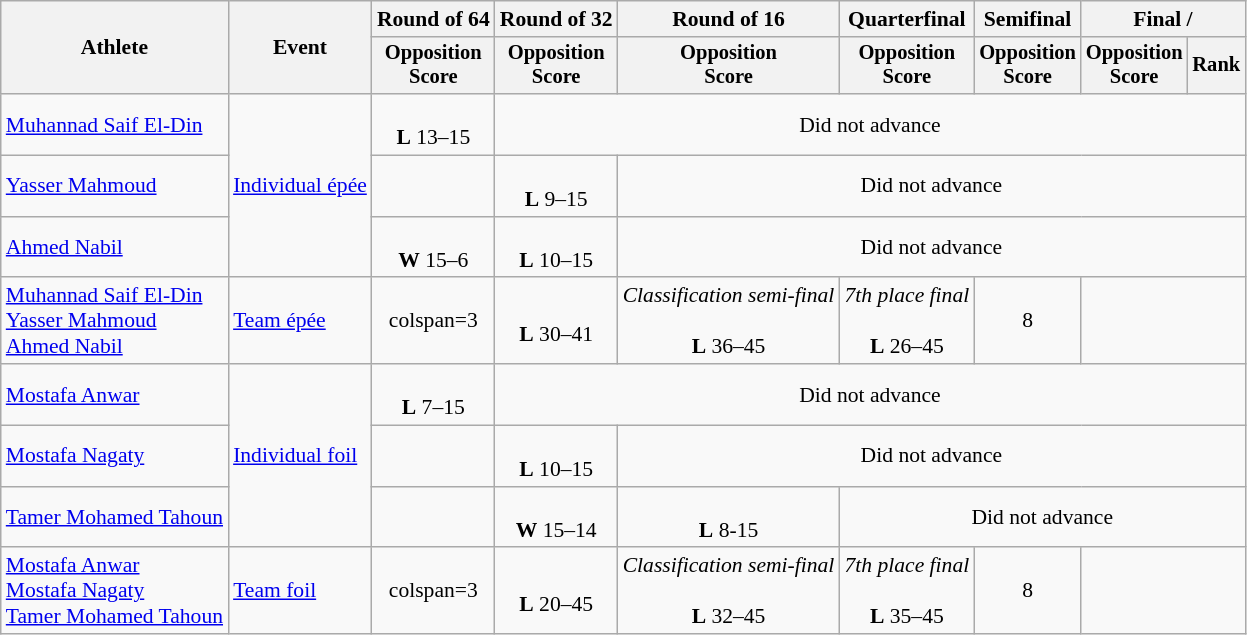<table class="wikitable" style="font-size:90%">
<tr>
<th rowspan="2">Athlete</th>
<th rowspan="2">Event</th>
<th>Round of 64</th>
<th>Round of 32</th>
<th>Round of 16</th>
<th>Quarterfinal</th>
<th>Semifinal</th>
<th colspan=2>Final / </th>
</tr>
<tr style="font-size:95%">
<th>Opposition <br> Score</th>
<th>Opposition <br> Score</th>
<th>Opposition <br> Score</th>
<th>Opposition <br> Score</th>
<th>Opposition <br> Score</th>
<th>Opposition <br> Score</th>
<th>Rank</th>
</tr>
<tr align=center>
<td align=left><a href='#'>Muhannad Saif El-Din</a></td>
<td align=left rowspan=3><a href='#'>Individual épée</a></td>
<td><br><strong>L</strong> 13–15</td>
<td colspan=7>Did not advance</td>
</tr>
<tr align=center>
<td align=left><a href='#'>Yasser Mahmoud</a></td>
<td></td>
<td><br><strong>L</strong> 9–15</td>
<td colspan=6>Did not advance</td>
</tr>
<tr align=center>
<td align=left><a href='#'>Ahmed Nabil</a></td>
<td><br><strong>W</strong> 15–6</td>
<td><br><strong>L</strong> 10–15</td>
<td colspan=6>Did not advance</td>
</tr>
<tr align=center>
<td align=left><a href='#'>Muhannad Saif El-Din</a><br><a href='#'>Yasser Mahmoud</a><br><a href='#'>Ahmed Nabil</a></td>
<td align=left><a href='#'>Team épée</a></td>
<td>colspan=3 </td>
<td><br><strong>L</strong> 30–41</td>
<td><em>Classification semi-final</em><br><br><strong>L</strong> 36–45</td>
<td><em>7th place final</em><br><br><strong>L</strong> 26–45</td>
<td>8</td>
</tr>
<tr align=center>
<td align=left><a href='#'>Mostafa Anwar</a></td>
<td align=left rowspan=3><a href='#'>Individual foil</a></td>
<td><br><strong>L</strong> 7–15</td>
<td colspan=7>Did not advance</td>
</tr>
<tr align=center>
<td align=left><a href='#'>Mostafa Nagaty</a></td>
<td></td>
<td><br><strong>L</strong> 10–15</td>
<td colspan=6>Did not advance</td>
</tr>
<tr align=center>
<td align=left><a href='#'>Tamer Mohamed Tahoun</a></td>
<td></td>
<td><br><strong>W</strong> 15–14</td>
<td><br><strong>L</strong> 8-15</td>
<td colspan=5>Did not advance</td>
</tr>
<tr align=center>
<td align=left><a href='#'>Mostafa Anwar</a><br><a href='#'>Mostafa Nagaty</a><br><a href='#'>Tamer Mohamed Tahoun</a></td>
<td align=left><a href='#'>Team foil</a></td>
<td>colspan=3 </td>
<td><br><strong>L</strong> 20–45</td>
<td><em>Classification semi-final</em><br><br><strong>L</strong> 32–45</td>
<td><em>7th place final</em><br><br><strong>L</strong> 35–45</td>
<td>8</td>
</tr>
</table>
